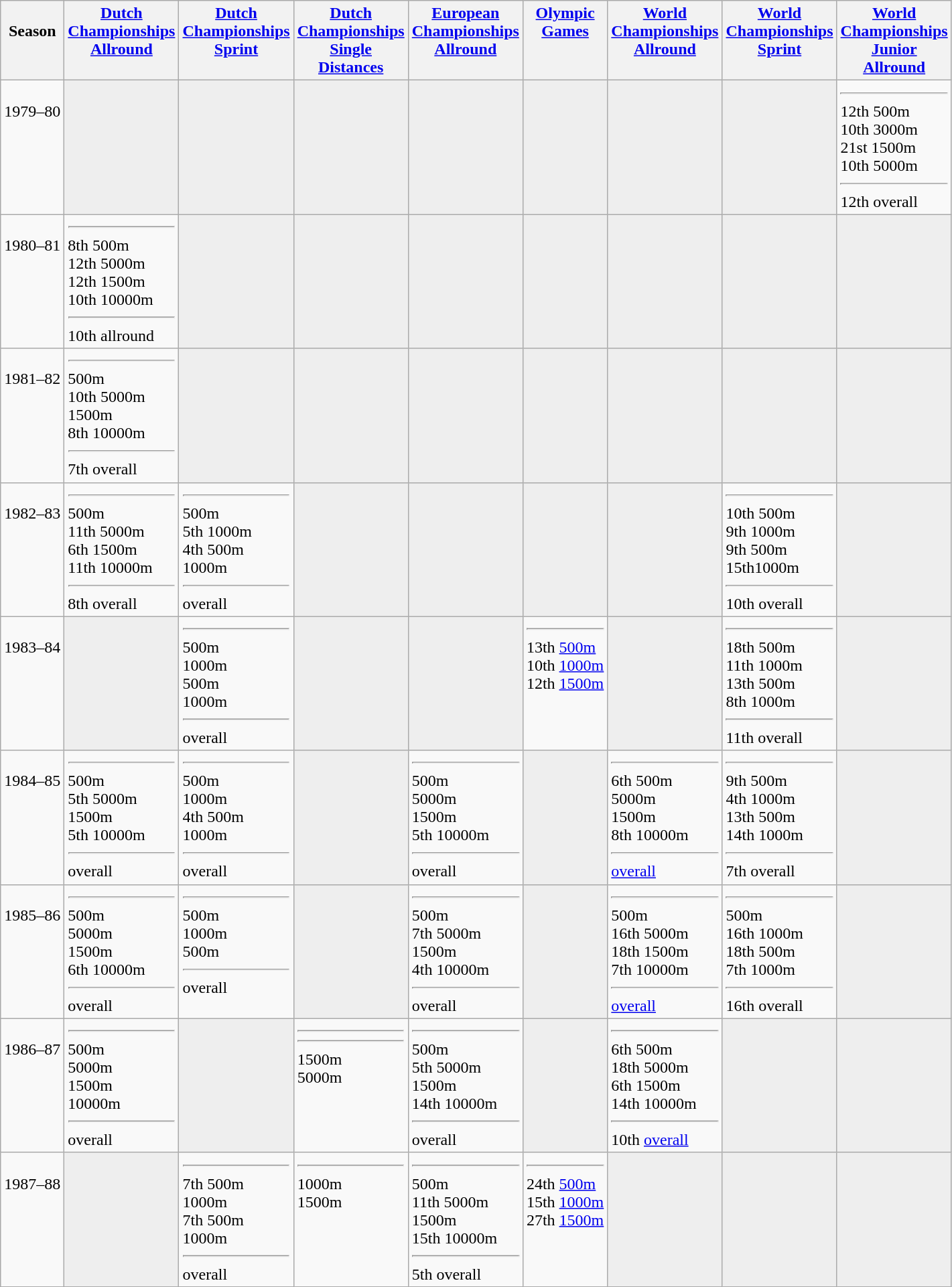<table class="wikitable">
<tr style="vertical-align: top;">
<th><br> Season</th>
<th><a href='#'>Dutch <br> Championships <br> Allround</a></th>
<th><a href='#'>Dutch <br> Championships <br> Sprint</a></th>
<th><a href='#'>Dutch <br> Championships <br> Single <br> Distances</a></th>
<th><a href='#'>European <br> Championships <br> Allround</a></th>
<th><a href='#'>Olympic <br> Games</a></th>
<th><a href='#'>World <br> Championships <br> Allround</a></th>
<th><a href='#'>World <br> Championships <br> Sprint</a></th>
<th><a href='#'>World <br> Championships <br> Junior <br> Allround</a></th>
</tr>
<tr style="vertical-align: top;">
<td><br> 1979–80</td>
<td bgcolor=#EEEEEE></td>
<td bgcolor=#EEEEEE></td>
<td bgcolor=#EEEEEE></td>
<td bgcolor=#EEEEEE></td>
<td bgcolor=#EEEEEE></td>
<td bgcolor=#EEEEEE></td>
<td bgcolor=#EEEEEE></td>
<td> <hr> 12th 500m <br> 10th 3000m <br> 21st 1500m <br> 10th 5000m <hr> 12th overall</td>
</tr>
<tr style="vertical-align: top;">
<td><br> 1980–81</td>
<td> <hr> 8th 500m <br> 12th 5000m <br> 12th 1500m <br> 10th 10000m <hr> 10th allround</td>
<td bgcolor=#EEEEEE></td>
<td bgcolor=#EEEEEE></td>
<td bgcolor=#EEEEEE></td>
<td bgcolor=#EEEEEE></td>
<td bgcolor=#EEEEEE></td>
<td bgcolor=#EEEEEE></td>
<td bgcolor=#EEEEEE></td>
</tr>
<tr style="vertical-align: top;">
<td><br> 1981–82</td>
<td> <hr>  500m <br> 10th 5000m <br>  1500m <br> 8th 10000m <hr> 7th overall</td>
<td bgcolor=#EEEEEE></td>
<td bgcolor=#EEEEEE></td>
<td bgcolor=#EEEEEE></td>
<td bgcolor=#EEEEEE></td>
<td bgcolor=#EEEEEE></td>
<td bgcolor=#EEEEEE></td>
<td bgcolor=#EEEEEE></td>
</tr>
<tr style="vertical-align: top;">
<td><br> 1982–83</td>
<td> <hr>  500m <br> 11th 5000m <br> 6th 1500m <br> 11th 10000m <hr> 8th overall</td>
<td> <hr>  500m <br> 5th 1000m <br> 4th 500m <br>  1000m <hr>  overall</td>
<td bgcolor=#EEEEEE></td>
<td bgcolor=#EEEEEE></td>
<td bgcolor=#EEEEEE></td>
<td bgcolor=#EEEEEE></td>
<td> <hr> 10th 500m <br> 9th 1000m <br> 9th 500m <br> 15th1000m <hr> 10th overall</td>
<td bgcolor=#EEEEEE></td>
</tr>
<tr style="vertical-align: top;">
<td><br> 1983–84</td>
<td bgcolor=#EEEEEE></td>
<td> <hr>  500m <br>  1000m <br>  500m <br>  1000m <hr>  overall</td>
<td bgcolor=#EEEEEE></td>
<td bgcolor=#EEEEEE></td>
<td> <hr> 13th <a href='#'>500m</a> <br> 10th <a href='#'>1000m</a> <br> 12th <a href='#'>1500m</a></td>
<td bgcolor=#EEEEEE></td>
<td> <hr> 18th 500m <br> 11th 1000m <br> 13th 500m <br> 8th 1000m <hr> 11th overall</td>
<td bgcolor=#EEEEEE></td>
</tr>
<tr style="vertical-align: top;">
<td><br> 1984–85</td>
<td> <hr>  500m <br> 5th 5000m <br>  1500m <br> 5th 10000m <hr>  overall</td>
<td> <hr>  500m <br>  1000m <br> 4th 500m <br>  1000m <hr>  overall</td>
<td bgcolor=#EEEEEE></td>
<td> <hr>  500m <br>  5000m <br>  1500m <br> 5th 10000m <hr>  overall</td>
<td bgcolor=#EEEEEE></td>
<td> <hr> 6th 500m <br>  5000m <br>  1500m <br> 8th 10000m <hr>  <a href='#'>overall</a></td>
<td> <hr> 9th 500m <br> 4th 1000m <br> 13th 500m <br> 14th 1000m <hr> 7th overall</td>
<td bgcolor=#EEEEEE></td>
</tr>
<tr style="vertical-align: top;">
<td><br> 1985–86</td>
<td> <hr>  500m <br>  5000m <br>  1500m <br> 6th 10000m <hr>  overall</td>
<td> <hr>  500m <br>  1000m <br>  500m <hr>  overall</td>
<td bgcolor=#EEEEEE></td>
<td> <hr>  500m <br> 7th 5000m <br>  1500m <br> 4th 10000m <hr>  overall</td>
<td bgcolor=#EEEEEE></td>
<td> <hr>  500m <br> 16th 5000m <br> 18th 1500m <br> 7th 10000m <hr>  <a href='#'>overall</a></td>
<td> <hr>  500m <br> 16th 1000m <br> 18th 500m <br> 7th 1000m <hr> 16th overall</td>
<td bgcolor=#EEEEEE></td>
</tr>
<tr style="vertical-align: top;">
<td><br> 1986–87</td>
<td> <hr>  500m <br>  5000m <br>  1500m <br>  10000m <hr>  overall</td>
<td bgcolor=#EEEEEE></td>
<td> <hr>  <hr>  1500m <br>  5000m</td>
<td> <hr>  500m <br> 5th 5000m <br>  1500m <br> 14th 10000m <hr>  overall</td>
<td bgcolor=#EEEEEE></td>
<td> <hr> 6th 500m <br> 18th 5000m <br> 6th 1500m <br> 14th 10000m <hr> 10th <a href='#'>overall</a></td>
<td bgcolor=#EEEEEE></td>
<td bgcolor=#EEEEEE></td>
</tr>
<tr style="vertical-align: top;">
<td><br> 1987–88</td>
<td bgcolor=#EEEEEE></td>
<td> <hr> 7th 500m <br>  1000m <br> 7th 500m <br>  1000m <hr>  overall</td>
<td> <hr>  1000m <br>  1500m</td>
<td> <hr>  500m <br> 11th 5000m <br>  1500m <br> 15th 10000m <hr> 5th overall</td>
<td> <hr> 24th <a href='#'>500m</a> <br> 15th <a href='#'>1000m</a> <br> 27th <a href='#'>1500m</a></td>
<td bgcolor=#EEEEEE></td>
<td bgcolor=#EEEEEE></td>
<td bgcolor=#EEEEEE></td>
</tr>
</table>
